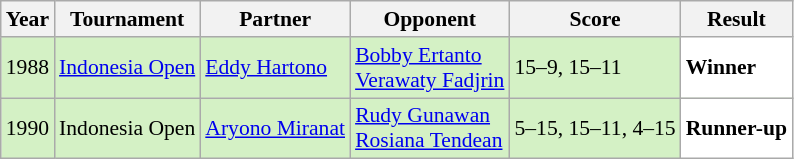<table class="sortable wikitable" style="font-size: 90%;">
<tr>
<th>Year</th>
<th>Tournament</th>
<th>Partner</th>
<th>Opponent</th>
<th>Score</th>
<th>Result</th>
</tr>
<tr style="background:#D4F1C5">
<td align="center">1988</td>
<td align="left"><a href='#'>Indonesia Open</a></td>
<td align="left"> <a href='#'>Eddy Hartono</a></td>
<td align="left"> <a href='#'>Bobby Ertanto</a><br> <a href='#'>Verawaty Fadjrin</a></td>
<td align="left">15–9, 15–11</td>
<td style="text-align:left; background:white"> <strong>Winner</strong></td>
</tr>
<tr style="background:#D4F1C5">
<td align="center">1990</td>
<td align="left">Indonesia Open</td>
<td align="left"> <a href='#'>Aryono Miranat</a></td>
<td align="left"> <a href='#'>Rudy Gunawan</a><br> <a href='#'>Rosiana Tendean</a></td>
<td align="left">5–15, 15–11, 4–15</td>
<td style="text-align:left; background:white"> <strong>Runner-up</strong></td>
</tr>
</table>
